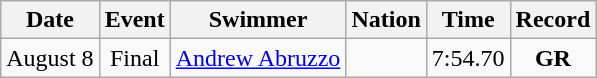<table class="wikitable sortable" style="text-align:center">
<tr>
<th>Date</th>
<th>Event</th>
<th>Swimmer</th>
<th>Nation</th>
<th>Time</th>
<th>Record</th>
</tr>
<tr>
<td>August 8</td>
<td>Final</td>
<td align="left"><a href='#'>Andrew Abruzzo</a></td>
<td align="left"></td>
<td>7:54.70</td>
<td><strong>GR</strong></td>
</tr>
</table>
